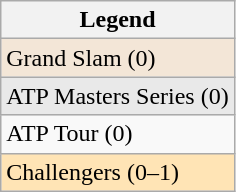<table class=wikitable>
<tr>
<th>Legend</th>
</tr>
<tr bgcolor=#f3e6d7>
<td>Grand Slam (0)</td>
</tr>
<tr bgcolor=#e9e9e9>
<td>ATP Masters Series (0)</td>
</tr>
<tr>
<td>ATP Tour (0)</td>
</tr>
<tr bgcolor=moccasin>
<td>Challengers (0–1)</td>
</tr>
</table>
